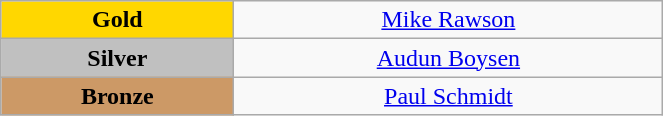<table class="wikitable" style="text-align:center; " width="35%">
<tr>
<td bgcolor="gold"><strong>Gold</strong></td>
<td><a href='#'>Mike Rawson</a><br>  <small><em></em></small></td>
</tr>
<tr>
<td bgcolor="silver"><strong>Silver</strong></td>
<td><a href='#'>Audun Boysen</a><br>  <small><em></em></small></td>
</tr>
<tr>
<td bgcolor="CC9966"><strong>Bronze</strong></td>
<td><a href='#'>Paul Schmidt</a><br>  <small><em></em></small></td>
</tr>
</table>
